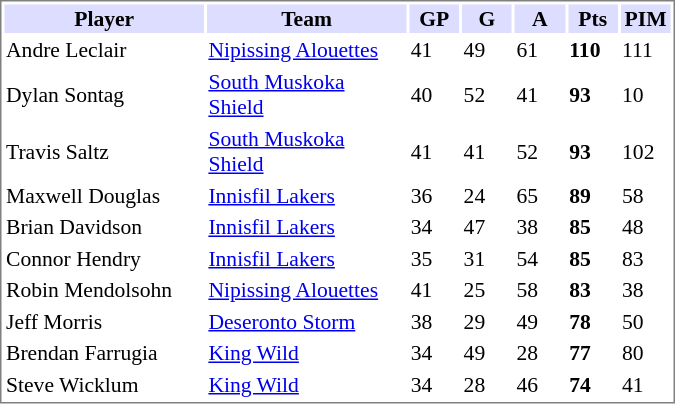<table cellpadding="0">
<tr align="left" style="vertical-align: top">
<td></td>
<td><br><table cellpadding="1" width="450px" style="font-size: 90%; border: 1px solid gray;">
<tr>
<th bgcolor="#DDDDFF" width="30%">Player</th>
<th bgcolor="#DDDDFF" width="30%">Team</th>
<th bgcolor="#DDDDFF" width="7.5%">GP</th>
<th bgcolor="#DDDDFF" width="7.5%">G</th>
<th bgcolor="#DDDDFF" width="7.5%">A</th>
<th bgcolor="#DDDDFF" width="7.5%">Pts</th>
<th bgcolor="#DDDDFF" width="7.5%">PIM</th>
</tr>
<tr>
<td>Andre Leclair</td>
<td><a href='#'>Nipissing Alouettes</a></td>
<td>41</td>
<td>49</td>
<td>61</td>
<td><strong>110</strong></td>
<td>111</td>
</tr>
<tr>
<td>Dylan Sontag</td>
<td><a href='#'>South Muskoka Shield</a></td>
<td>40</td>
<td>52</td>
<td>41</td>
<td><strong>93</strong></td>
<td>10</td>
</tr>
<tr>
<td>Travis Saltz</td>
<td><a href='#'>South Muskoka Shield</a></td>
<td>41</td>
<td>41</td>
<td>52</td>
<td><strong>93</strong></td>
<td>102</td>
</tr>
<tr>
<td>Maxwell Douglas</td>
<td><a href='#'>Innisfil Lakers</a></td>
<td>36</td>
<td>24</td>
<td>65</td>
<td><strong>89</strong></td>
<td>58</td>
</tr>
<tr>
<td>Brian Davidson</td>
<td><a href='#'>Innisfil Lakers</a></td>
<td>34</td>
<td>47</td>
<td>38</td>
<td><strong>85</strong></td>
<td>48</td>
</tr>
<tr>
<td>Connor Hendry</td>
<td><a href='#'>Innisfil Lakers</a></td>
<td>35</td>
<td>31</td>
<td>54</td>
<td><strong>85</strong></td>
<td>83</td>
</tr>
<tr>
<td>Robin Mendolsohn</td>
<td><a href='#'>Nipissing Alouettes</a></td>
<td>41</td>
<td>25</td>
<td>58</td>
<td><strong>83</strong></td>
<td>38</td>
</tr>
<tr>
<td>Jeff Morris</td>
<td><a href='#'>Deseronto Storm</a></td>
<td>38</td>
<td>29</td>
<td>49</td>
<td><strong>78</strong></td>
<td>50</td>
</tr>
<tr>
<td>Brendan Farrugia</td>
<td><a href='#'>King Wild</a></td>
<td>34</td>
<td>49</td>
<td>28</td>
<td><strong>77</strong></td>
<td>80</td>
</tr>
<tr>
<td>Steve Wicklum</td>
<td><a href='#'>King Wild</a></td>
<td>34</td>
<td>28</td>
<td>46</td>
<td><strong>74</strong></td>
<td>41</td>
</tr>
</table>
</td>
</tr>
</table>
